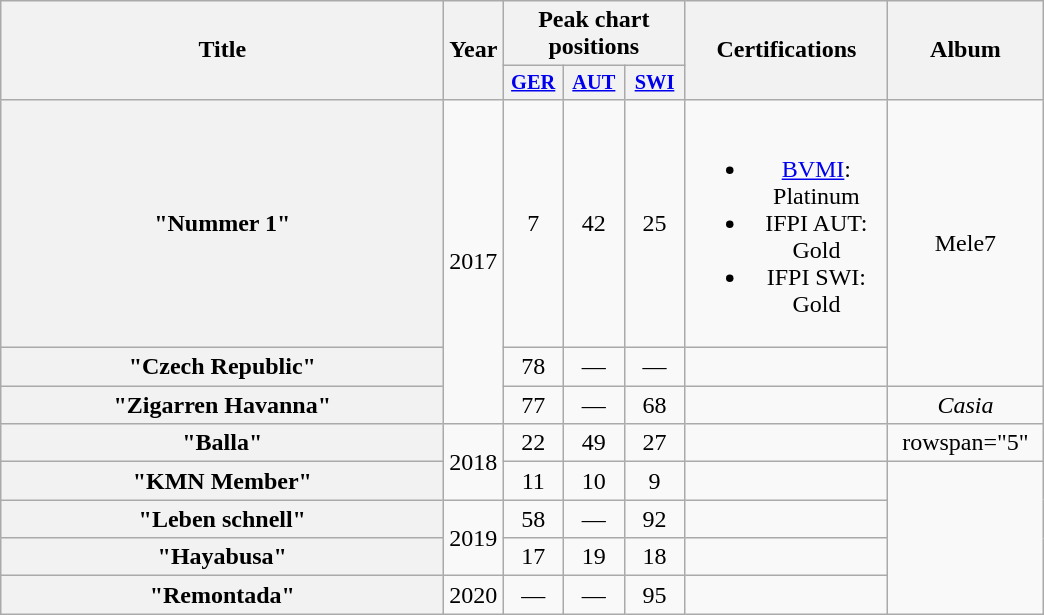<table class="wikitable plainrowheaders" style="text-align:center;">
<tr>
<th scope="col" rowspan="2" style="width:18em;">Title</th>
<th scope="col" rowspan="2" style="width:1em;">Year</th>
<th scope="col" colspan="3">Peak chart positions</th>
<th scope="col" rowspan="2" style="width:8em;">Certifications</th>
<th scope="col" rowspan="2" style="width:6em;">Album</th>
</tr>
<tr>
<th style="width:2.5em; font-size:85%"><a href='#'>GER</a><br></th>
<th style="width:2.5em; font-size:85%"><a href='#'>AUT</a><br></th>
<th style="width:2.5em; font-size:85%"><a href='#'>SWI</a><br></th>
</tr>
<tr>
<th scope="row">"Nummer 1"<br></th>
<td rowspan="3">2017</td>
<td>7</td>
<td>42</td>
<td>25</td>
<td><br><ul><li><a href='#'>BVMI</a>: Platinum</li><li>IFPI AUT: Gold</li><li>IFPI SWI: Gold</li></ul></td>
<td rowspan="2">Mele7</td>
</tr>
<tr>
<th scope="row">"Czech Republic"<br></th>
<td>78</td>
<td>—</td>
<td>—</td>
<td></td>
</tr>
<tr>
<th scope="row">"Zigarren Havanna"<br></th>
<td>77</td>
<td>—</td>
<td>68</td>
<td></td>
<td><em>Casia</em></td>
</tr>
<tr>
<th scope="row">"Balla"<br></th>
<td rowspan="2">2018</td>
<td>22</td>
<td>49</td>
<td>27</td>
<td></td>
<td>rowspan="5" </td>
</tr>
<tr>
<th scope="row">"KMN Member"<br></th>
<td>11</td>
<td>10</td>
<td>9</td>
<td></td>
</tr>
<tr>
<th scope="row">"Leben schnell"<br></th>
<td rowspan="2">2019</td>
<td>58</td>
<td>—</td>
<td>92</td>
<td></td>
</tr>
<tr>
<th scope="row">"Hayabusa"<br></th>
<td>17</td>
<td>19</td>
<td>18</td>
<td></td>
</tr>
<tr>
<th scope="row">"Remontada"<br></th>
<td>2020</td>
<td>—</td>
<td>—</td>
<td>95</td>
<td></td>
</tr>
</table>
